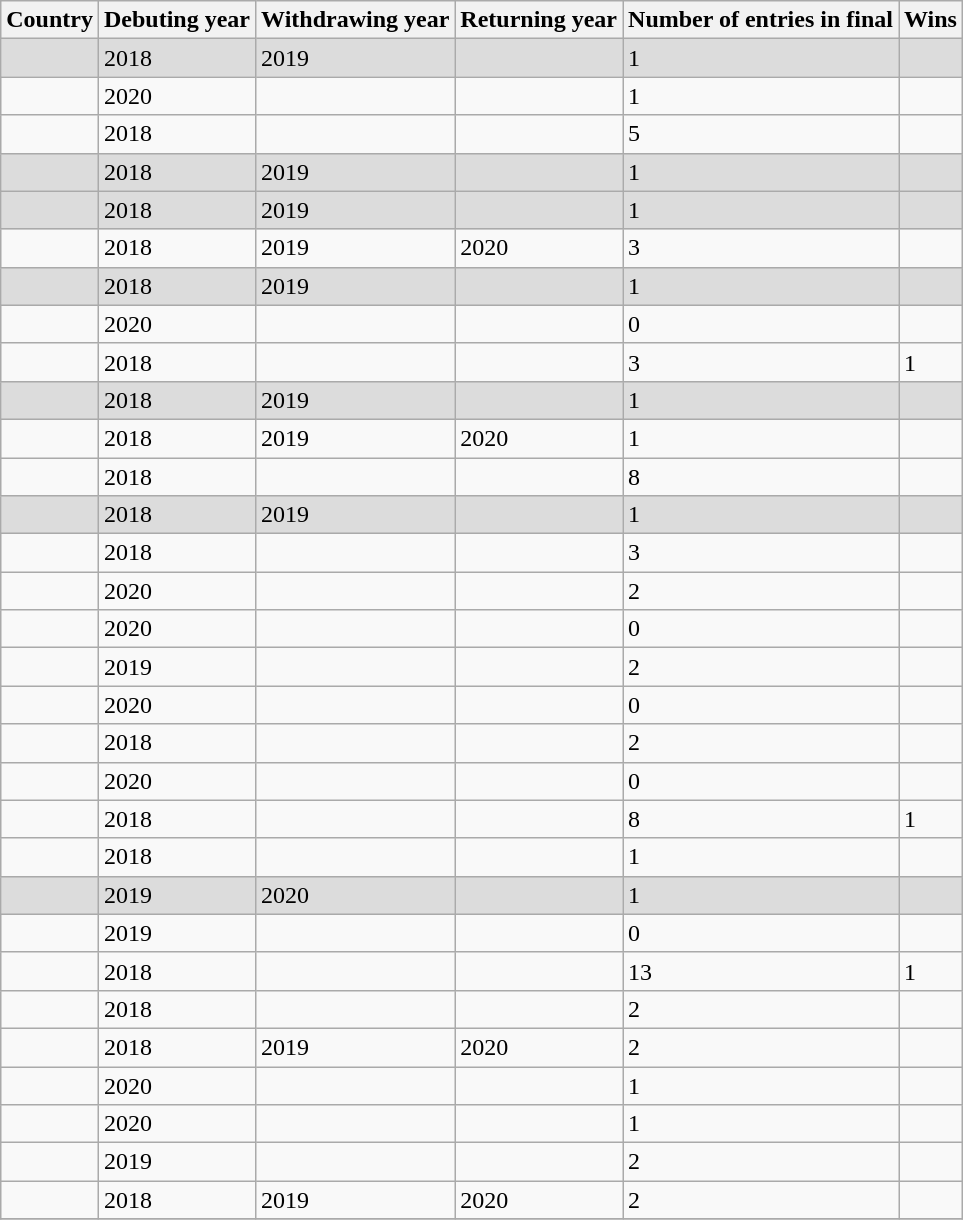<table class="sortable wikitable">
<tr>
<th>Country</th>
<th>Debuting year</th>
<th>Withdrawing year</th>
<th>Returning year</th>
<th>Number of entries in final</th>
<th>Wins</th>
</tr>
<tr bgcolor="#dcdcdc">
<td></td>
<td>2018</td>
<td>2019</td>
<td></td>
<td>1</td>
<td></td>
</tr>
<tr>
<td></td>
<td>2020</td>
<td></td>
<td></td>
<td>1</td>
<td></td>
</tr>
<tr>
<td></td>
<td>2018</td>
<td></td>
<td></td>
<td>5</td>
<td></td>
</tr>
<tr bgcolor="#dcdcdc">
<td></td>
<td>2018</td>
<td>2019</td>
<td></td>
<td>1</td>
<td></td>
</tr>
<tr bgcolor="#dcdcdc">
<td></td>
<td>2018</td>
<td>2019</td>
<td></td>
<td>1</td>
<td></td>
</tr>
<tr>
<td></td>
<td>2018</td>
<td>2019</td>
<td>2020</td>
<td>3</td>
<td></td>
</tr>
<tr bgcolor="#dcdcdc">
<td></td>
<td>2018</td>
<td>2019</td>
<td></td>
<td>1</td>
<td></td>
</tr>
<tr>
<td></td>
<td>2020</td>
<td></td>
<td></td>
<td>0</td>
<td></td>
</tr>
<tr>
<td></td>
<td>2018</td>
<td></td>
<td></td>
<td>3</td>
<td>1</td>
</tr>
<tr bgcolor="#dcdcdc">
<td></td>
<td>2018</td>
<td>2019</td>
<td></td>
<td>1</td>
<td></td>
</tr>
<tr>
<td></td>
<td>2018</td>
<td>2019</td>
<td>2020</td>
<td>1</td>
<td></td>
</tr>
<tr>
<td></td>
<td>2018</td>
<td></td>
<td></td>
<td>8</td>
<td></td>
</tr>
<tr bgcolor="#dcdcdc">
<td></td>
<td>2018</td>
<td>2019</td>
<td></td>
<td>1</td>
<td></td>
</tr>
<tr>
<td></td>
<td>2018</td>
<td></td>
<td></td>
<td>3</td>
<td></td>
</tr>
<tr>
<td></td>
<td>2020</td>
<td></td>
<td></td>
<td>2</td>
<td></td>
</tr>
<tr>
<td></td>
<td>2020</td>
<td></td>
<td></td>
<td>0</td>
<td></td>
</tr>
<tr>
<td></td>
<td>2019</td>
<td></td>
<td></td>
<td>2</td>
<td></td>
</tr>
<tr>
<td></td>
<td>2020</td>
<td></td>
<td></td>
<td>0</td>
<td></td>
</tr>
<tr>
<td></td>
<td>2018</td>
<td></td>
<td></td>
<td>2</td>
<td></td>
</tr>
<tr>
<td></td>
<td>2020</td>
<td></td>
<td></td>
<td>0</td>
<td></td>
</tr>
<tr>
<td></td>
<td>2018</td>
<td></td>
<td></td>
<td>8</td>
<td>1</td>
</tr>
<tr>
<td></td>
<td>2018</td>
<td></td>
<td></td>
<td>1</td>
<td></td>
</tr>
<tr bgcolor="#dcdcdc">
<td></td>
<td>2019</td>
<td>2020</td>
<td></td>
<td>1</td>
<td></td>
</tr>
<tr>
<td></td>
<td>2019</td>
<td></td>
<td></td>
<td>0</td>
<td></td>
</tr>
<tr>
<td></td>
<td>2018</td>
<td></td>
<td></td>
<td>13</td>
<td>1</td>
</tr>
<tr>
<td></td>
<td>2018</td>
<td></td>
<td></td>
<td>2</td>
<td></td>
</tr>
<tr>
<td></td>
<td>2018</td>
<td>2019</td>
<td>2020</td>
<td>2</td>
<td></td>
</tr>
<tr>
<td></td>
<td>2020</td>
<td></td>
<td></td>
<td>1</td>
<td></td>
</tr>
<tr>
<td></td>
<td>2020</td>
<td></td>
<td></td>
<td>1</td>
<td></td>
</tr>
<tr>
<td></td>
<td>2019</td>
<td></td>
<td></td>
<td>2</td>
<td></td>
</tr>
<tr>
<td></td>
<td>2018</td>
<td>2019</td>
<td>2020</td>
<td>2</td>
<td></td>
</tr>
<tr>
</tr>
</table>
